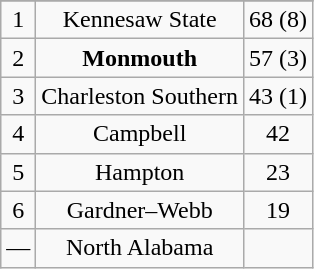<table class="wikitable" style="display: inline-table;">
<tr align="center">
</tr>
<tr align="center">
<td>1</td>
<td>Kennesaw State</td>
<td>68 (8)</td>
</tr>
<tr align="center">
<td>2</td>
<td><strong>Monmouth</strong></td>
<td>57 (3)</td>
</tr>
<tr align="center">
<td>3</td>
<td>Charleston Southern</td>
<td>43 (1)</td>
</tr>
<tr align="center">
<td>4</td>
<td>Campbell</td>
<td>42</td>
</tr>
<tr align="center">
<td>5</td>
<td>Hampton</td>
<td>23</td>
</tr>
<tr align="center">
<td>6</td>
<td>Gardner–Webb</td>
<td>19</td>
</tr>
<tr align="center">
<td>—</td>
<td>North Alabama</td>
<td></td>
</tr>
</table>
